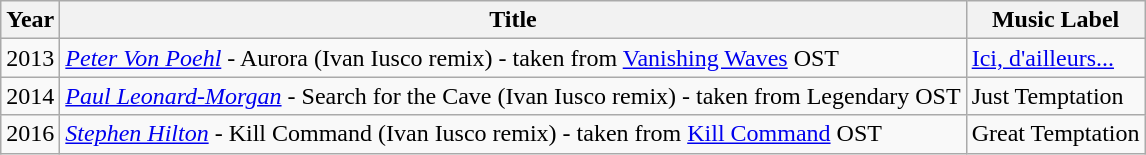<table class="wikitable sortable">
<tr>
<th>Year</th>
<th class="unsortable">Title</th>
<th class="unsortable">Music Label</th>
</tr>
<tr>
<td>2013</td>
<td><em><a href='#'>Peter Von Poehl</a></em> - Aurora (Ivan Iusco remix) - taken from <a href='#'>Vanishing Waves</a> OST</td>
<td><a href='#'>Ici, d'ailleurs...</a></td>
</tr>
<tr>
<td>2014</td>
<td><em><a href='#'>Paul Leonard-Morgan</a></em> - Search for the Cave (Ivan Iusco remix) - taken from Legendary OST</td>
<td>Just Temptation</td>
</tr>
<tr>
<td>2016</td>
<td><em><a href='#'>Stephen Hilton</a></em> - Kill Command (Ivan Iusco remix) - taken from <a href='#'>Kill Command</a> OST</td>
<td>Great Temptation</td>
</tr>
</table>
